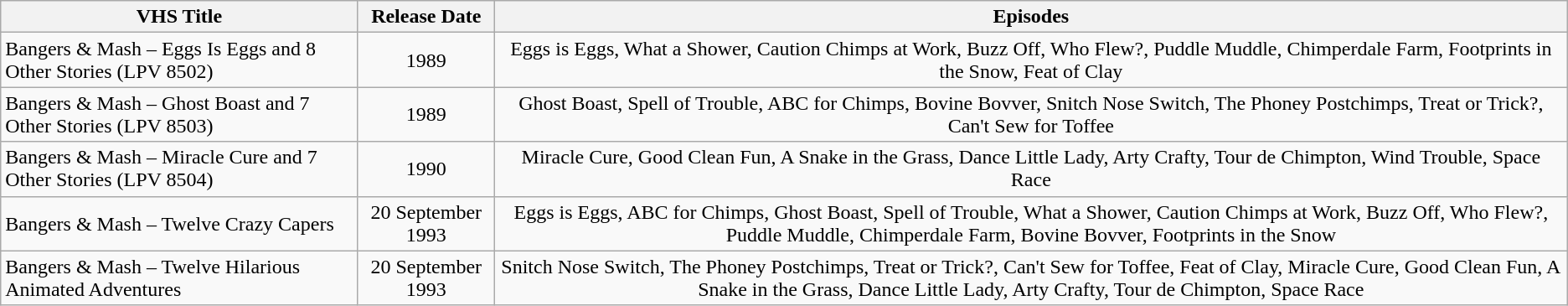<table class="wikitable">
<tr>
<th>VHS Title</th>
<th>Release Date</th>
<th>Episodes</th>
</tr>
<tr>
<td>Bangers & Mash – Eggs Is Eggs and 8 Other Stories (LPV 8502)</td>
<td style = "text-align:center;">1989</td>
<td style = "text-align:center;">Eggs is Eggs, What a Shower, Caution Chimps at Work, Buzz Off, Who Flew?, Puddle Muddle, Chimperdale Farm, Footprints in the Snow, Feat of Clay</td>
</tr>
<tr>
<td>Bangers & Mash – Ghost Boast and 7 Other Stories (LPV 8503)</td>
<td style = "text-align:center;">1989</td>
<td style = "text-align:center;">Ghost Boast, Spell of Trouble, ABC for Chimps, Bovine Bovver, Snitch Nose Switch, The Phoney Postchimps, Treat or Trick?, Can't Sew for Toffee</td>
</tr>
<tr>
<td>Bangers & Mash – Miracle Cure and 7 Other Stories (LPV 8504)</td>
<td style = "text-align:center;">1990</td>
<td style = "text-align:center;">Miracle Cure, Good Clean Fun, A Snake in the Grass, Dance Little Lady, Arty Crafty, Tour de Chimpton, Wind Trouble, Space Race</td>
</tr>
<tr>
<td>Bangers & Mash – Twelve Crazy Capers</td>
<td style = "text-align:center;">20 September 1993</td>
<td style = "text-align:center;">Eggs is Eggs, ABC for Chimps, Ghost Boast, Spell of Trouble, What a Shower, Caution Chimps at Work, Buzz Off, Who Flew?, Puddle Muddle, Chimperdale Farm, Bovine Bovver, Footprints in the Snow</td>
</tr>
<tr>
<td>Bangers & Mash – Twelve Hilarious Animated Adventures</td>
<td style = "text-align:center;">20 September 1993</td>
<td style = "text-align:center;">Snitch Nose Switch, The Phoney Postchimps, Treat or Trick?, Can't Sew for Toffee, Feat of Clay, Miracle Cure, Good Clean Fun, A Snake in the Grass, Dance Little Lady, Arty Crafty, Tour de Chimpton, Space Race</td>
</tr>
</table>
